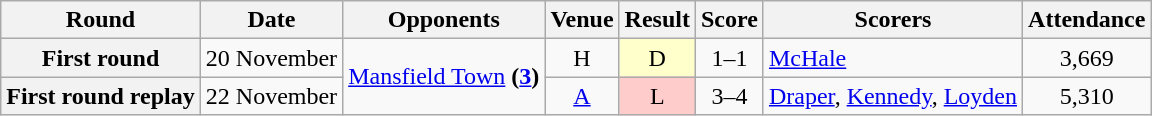<table class="wikitable" style="text-align:center">
<tr>
<th>Round</th>
<th>Date</th>
<th>Opponents</th>
<th>Venue</th>
<th>Result</th>
<th>Score</th>
<th>Scorers</th>
<th>Attendance</th>
</tr>
<tr>
<th>First round</th>
<td>20 November</td>
<td rowspan=2><a href='#'>Mansfield Town</a> <strong>(<a href='#'>3</a>)</strong></td>
<td>H</td>
<td style="background-color:#FFFFCC">D</td>
<td>1–1</td>
<td align="left"><a href='#'>McHale</a></td>
<td>3,669</td>
</tr>
<tr>
<th>First round replay</th>
<td>22 November</td>
<td><a href='#'>A</a></td>
<td style="background-color:#FFCCCC">L</td>
<td>3–4</td>
<td align="left"><a href='#'>Draper</a>, <a href='#'>Kennedy</a>, <a href='#'>Loyden</a></td>
<td>5,310</td>
</tr>
</table>
